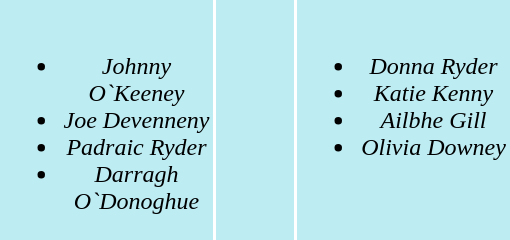<table>
<tr align=center bgcolor="#bdecf3">
<td width="140" valign="top"><br><ul><li><em>Johnny O`Keeney</em></li><li><em>Joe Devenneny</em></li><li><em>Padraic Ryder</em></li><li><em>Darragh O`Donoghue</em></li></ul></td>
<td width="50"><em> </em></td>
<td width="140" valign="top"><br><ul><li><em>Donna Ryder</em></li><li><em>Katie Kenny</em></li><li><em>Ailbhe Gill</em></li><li><em>Olivia Downey</em></li></ul></td>
</tr>
</table>
